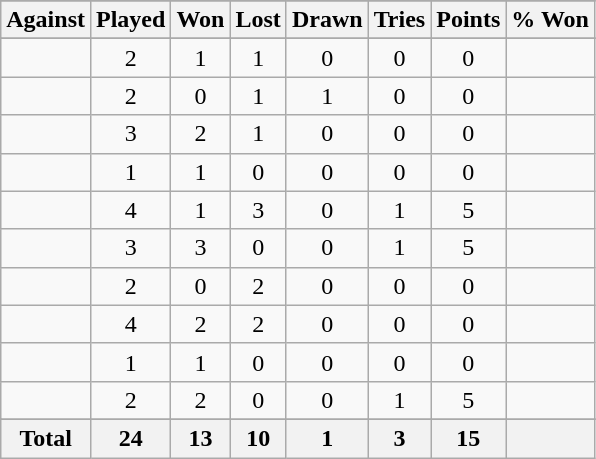<table class="sortable wikitable" style="text-align: center;">
<tr>
</tr>
<tr>
<th>Against</th>
<th>Played</th>
<th>Won</th>
<th>Lost</th>
<th>Drawn</th>
<th>Tries</th>
<th>Points</th>
<th>% Won</th>
</tr>
<tr bgcolor="#d0ffd0" align="center">
</tr>
<tr>
<td align="left"></td>
<td>2</td>
<td>1</td>
<td>1</td>
<td>0</td>
<td>0</td>
<td>0</td>
<td></td>
</tr>
<tr>
<td align="left"></td>
<td>2</td>
<td>0</td>
<td>1</td>
<td>1</td>
<td>0</td>
<td>0</td>
<td></td>
</tr>
<tr>
<td align="left"></td>
<td>3</td>
<td>2</td>
<td>1</td>
<td>0</td>
<td>0</td>
<td>0</td>
<td></td>
</tr>
<tr>
<td align="left"></td>
<td>1</td>
<td>1</td>
<td>0</td>
<td>0</td>
<td>0</td>
<td>0</td>
<td></td>
</tr>
<tr>
<td align="left"></td>
<td>4</td>
<td>1</td>
<td>3</td>
<td>0</td>
<td>1</td>
<td>5</td>
<td></td>
</tr>
<tr>
<td align="left"></td>
<td>3</td>
<td>3</td>
<td>0</td>
<td>0</td>
<td>1</td>
<td>5</td>
<td></td>
</tr>
<tr>
<td align="left"></td>
<td>2</td>
<td>0</td>
<td>2</td>
<td>0</td>
<td>0</td>
<td>0</td>
<td></td>
</tr>
<tr>
<td align="left"></td>
<td>4</td>
<td>2</td>
<td>2</td>
<td>0</td>
<td>0</td>
<td>0</td>
<td></td>
</tr>
<tr>
<td align="left"></td>
<td>1</td>
<td>1</td>
<td>0</td>
<td>0</td>
<td>0</td>
<td>0</td>
<td></td>
</tr>
<tr>
<td align="left"></td>
<td>2</td>
<td>2</td>
<td>0</td>
<td>0</td>
<td>1</td>
<td>5</td>
<td></td>
</tr>
<tr>
</tr>
<tr class="sortbottom">
<th>Total</th>
<th>24</th>
<th>13</th>
<th>10</th>
<th>1</th>
<th>3</th>
<th>15</th>
<th></th>
</tr>
</table>
